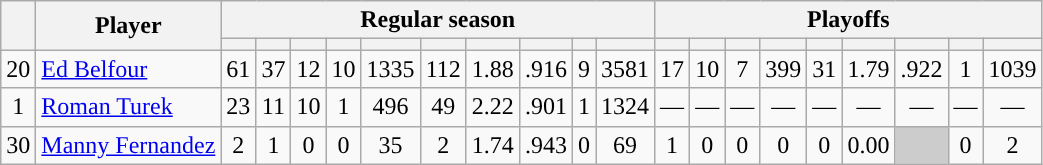<table class="wikitable plainrowheaders" style="text-align:center;">
<tr>
<th scope="col" rowspan="2"></th>
<th scope="col" rowspan="2">Player</th>
<th scope=colgroup colspan=10>Regular season</th>
<th scope=colgroup colspan=9>Playoffs</th>
</tr>
<tr>
<th scope="col"></th>
<th scope="col"></th>
<th scope="col"></th>
<th scope="col"></th>
<th scope="col"></th>
<th scope="col"></th>
<th scope="col"></th>
<th scope="col"></th>
<th scope="col"></th>
<th scope="col"></th>
<th scope="col"></th>
<th scope="col"></th>
<th scope="col"></th>
<th scope="col"></th>
<th scope="col"></th>
<th scope="col"></th>
<th scope="col"></th>
<th scope="col"></th>
<th scope="col"></th>
</tr>
<tr>
<td scope="row">20</td>
<td align="left"><a href='#'>Ed Belfour</a></td>
<td>61</td>
<td>37</td>
<td>12</td>
<td>10</td>
<td>1335</td>
<td>112</td>
<td>1.88</td>
<td>.916</td>
<td>9</td>
<td>3581</td>
<td>17</td>
<td>10</td>
<td>7</td>
<td>399</td>
<td>31</td>
<td>1.79</td>
<td>.922</td>
<td>1</td>
<td>1039</td>
</tr>
<tr>
<td scope="row">1</td>
<td align="left"><a href='#'>Roman Turek</a></td>
<td>23</td>
<td>11</td>
<td>10</td>
<td>1</td>
<td>496</td>
<td>49</td>
<td>2.22</td>
<td>.901</td>
<td>1</td>
<td>1324</td>
<td>—</td>
<td>—</td>
<td>—</td>
<td>—</td>
<td>—</td>
<td>—</td>
<td>—</td>
<td>—</td>
<td>—</td>
</tr>
<tr>
<td scope="row">30</td>
<td align="left"><a href='#'>Manny Fernandez</a></td>
<td>2</td>
<td>1</td>
<td>0</td>
<td>0</td>
<td>35</td>
<td>2</td>
<td>1.74</td>
<td>.943</td>
<td>0</td>
<td>69</td>
<td>1</td>
<td>0</td>
<td>0</td>
<td>0</td>
<td>0</td>
<td>0.00</td>
<td style="background:#ccc"></td>
<td>0</td>
<td>2</td>
</tr>
</table>
